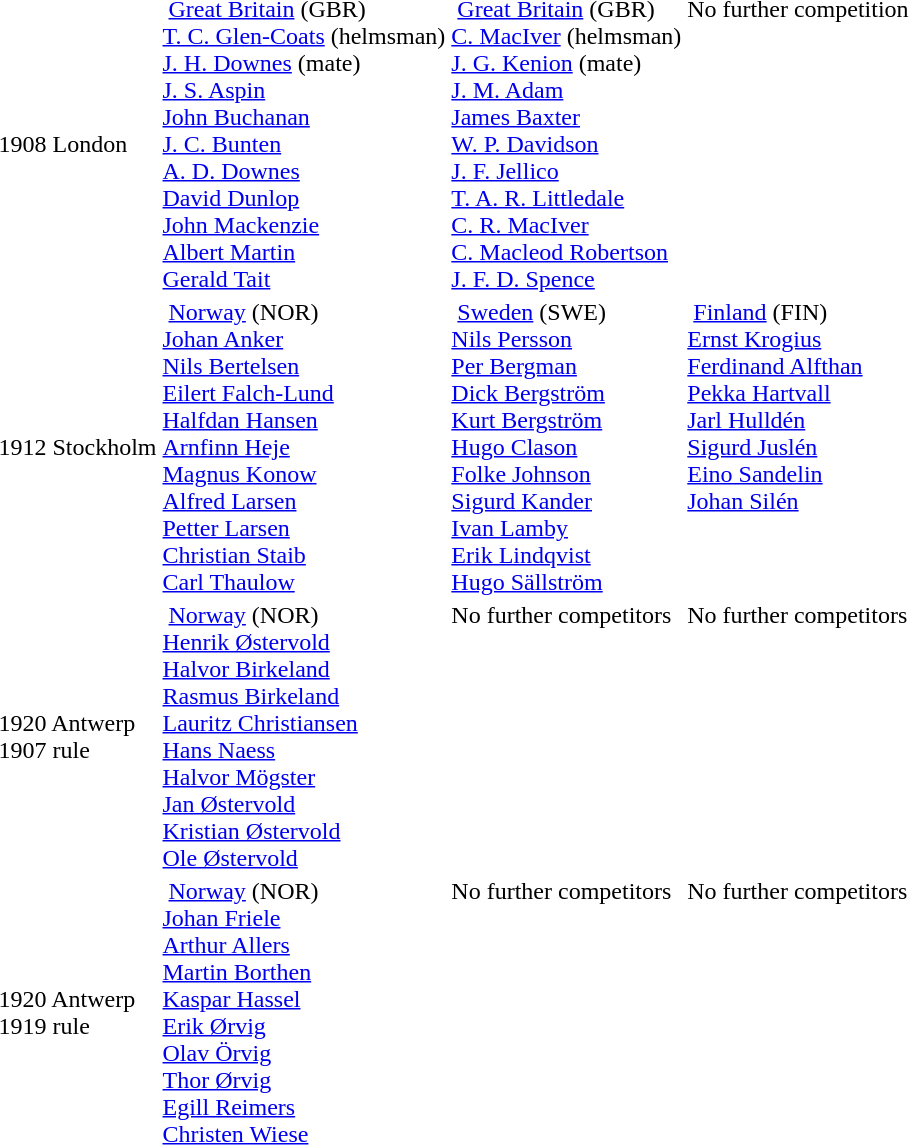<table>
<tr>
<td style="align:center;">1908 London<br></td>
<td style="vertical-align:top;"> <a href='#'>Great Britain</a> <span>(GBR)</span><br><a href='#'>T. C. Glen-Coats</a> (helmsman)<br><a href='#'>J. H. Downes</a> (mate)<br><a href='#'>J. S. Aspin</a><br><a href='#'>John Buchanan</a><br><a href='#'>J. C. Bunten</a><br><a href='#'>A. D. Downes</a><br><a href='#'>David Dunlop</a><br><a href='#'>John Mackenzie</a><br><a href='#'>Albert Martin</a><br><a href='#'>Gerald Tait</a></td>
<td style="vertical-align:top;"> <a href='#'>Great Britain</a> <span>(GBR)</span><br><a href='#'>C. MacIver</a> (helmsman)<br><a href='#'>J. G. Kenion</a> (mate)<br><a href='#'>J. M. Adam</a><br><a href='#'>James Baxter</a><br><a href='#'>W. P. Davidson</a><br><a href='#'>J. F. Jellico</a><br><a href='#'>T. A. R. Littledale</a><br><a href='#'>C. R. MacIver</a><br><a href='#'>C. Macleod Robertson</a><br><a href='#'>J. F. D. Spence</a></td>
<td style="vertical-align:top;">No further competition</td>
</tr>
<tr>
<td style="align:center;">1912 Stockholm <br></td>
<td style="vertical-align:top;"> <a href='#'>Norway</a> <span>(NOR)</span><br><a href='#'>Johan Anker</a><br><a href='#'>Nils Bertelsen</a><br><a href='#'>Eilert Falch-Lund</a><br><a href='#'>Halfdan Hansen</a><br><a href='#'>Arnfinn Heje</a><br><a href='#'>Magnus Konow</a><br><a href='#'>Alfred Larsen</a><br><a href='#'>Petter Larsen</a><br><a href='#'>Christian Staib</a><br><a href='#'>Carl Thaulow</a></td>
<td style="vertical-align:top;"> <a href='#'>Sweden</a> <span>(SWE)</span><br><a href='#'>Nils Persson</a><br><a href='#'>Per Bergman</a><br><a href='#'>Dick Bergström</a><br><a href='#'>Kurt Bergström</a><br><a href='#'>Hugo Clason</a><br><a href='#'>Folke Johnson</a><br><a href='#'>Sigurd Kander</a><br><a href='#'>Ivan Lamby</a><br><a href='#'>Erik Lindqvist</a><br><a href='#'>Hugo Sällström</a></td>
<td style="vertical-align:top;"> <a href='#'>Finland</a> <span>(FIN)</span><br><a href='#'>Ernst Krogius</a><br><a href='#'>Ferdinand Alfthan</a><br><a href='#'>Pekka Hartvall</a><br><a href='#'>Jarl Hulldén</a><br><a href='#'>Sigurd Juslén</a><br><a href='#'>Eino Sandelin</a><br><a href='#'>Johan Silén</a></td>
</tr>
<tr>
<td style="align:center;">1920 Antwerp <br>1907 rule<br></td>
<td style="vertical-align:top;"> <a href='#'>Norway</a> <span>(NOR)</span><br><a href='#'>Henrik Østervold</a><br><a href='#'>Halvor Birkeland</a><br><a href='#'>Rasmus Birkeland</a><br><a href='#'>Lauritz Christiansen</a><br><a href='#'>Hans Naess</a><br><a href='#'>Halvor Mögster</a><br><a href='#'>Jan Østervold</a><br><a href='#'>Kristian Østervold</a><br><a href='#'>Ole Østervold</a></td>
<td style="vertical-align:top;">No further competitors</td>
<td style="vertical-align:top;">No further competitors</td>
</tr>
<tr>
<td style="align:center;">1920 Antwerp <br>1919 rule<br></td>
<td style="vertical-align:top;"> <a href='#'>Norway</a> <span>(NOR)</span><br><a href='#'>Johan Friele</a><br><a href='#'>Arthur Allers</a><br><a href='#'>Martin Borthen</a><br><a href='#'>Kaspar Hassel</a><br><a href='#'>Erik Ørvig</a><br><a href='#'>Olav Örvig</a><br><a href='#'>Thor Ørvig</a><br><a href='#'>Egill Reimers</a><br><a href='#'>Christen Wiese</a></td>
<td style="vertical-align:top;">No further competitors</td>
<td style="vertical-align:top;">No further competitors</td>
</tr>
</table>
